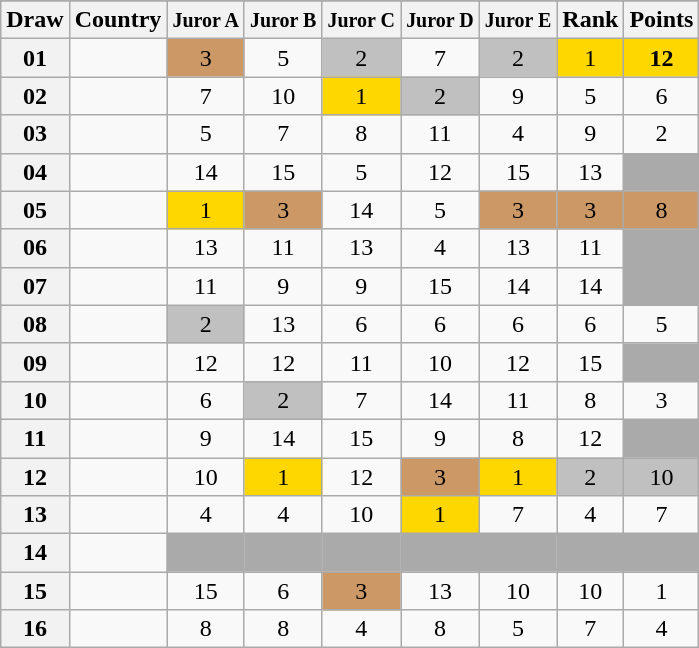<table class="sortable wikitable collapsible plainrowheaders" style="text-align:center;">
<tr>
</tr>
<tr>
<th scope="col">Draw</th>
<th scope="col">Country</th>
<th scope="col"><small>Juror A</small></th>
<th scope="col"><small>Juror B</small></th>
<th scope="col"><small>Juror C</small></th>
<th scope="col"><small>Juror D</small></th>
<th scope="col"><small>Juror E</small></th>
<th scope="col">Rank</th>
<th scope="col">Points</th>
</tr>
<tr>
<th scope="row" style="text-align:center;">01</th>
<td style="text-align:left;"></td>
<td style="background:#CC9966;">3</td>
<td>5</td>
<td style="background:silver;">2</td>
<td>7</td>
<td style="background:silver;">2</td>
<td style="background:gold;">1</td>
<td style="background:gold;"><strong>12</strong></td>
</tr>
<tr>
<th scope="row" style="text-align:center;">02</th>
<td style="text-align:left;"></td>
<td>7</td>
<td>10</td>
<td style="background:gold;">1</td>
<td style="background:silver;">2</td>
<td>9</td>
<td>5</td>
<td>6</td>
</tr>
<tr>
<th scope="row" style="text-align:center;">03</th>
<td style="text-align:left;"></td>
<td>5</td>
<td>7</td>
<td>8</td>
<td>11</td>
<td>4</td>
<td>9</td>
<td>2</td>
</tr>
<tr>
<th scope="row" style="text-align:center;">04</th>
<td style="text-align:left;"></td>
<td>14</td>
<td>15</td>
<td>5</td>
<td>12</td>
<td>15</td>
<td>13</td>
<td style="background:#AAAAAA;"></td>
</tr>
<tr>
<th scope="row" style="text-align:center;">05</th>
<td style="text-align:left;"></td>
<td style="background:gold;">1</td>
<td style="background:#CC9966;">3</td>
<td>14</td>
<td>5</td>
<td style="background:#CC9966;">3</td>
<td style="background:#CC9966;">3</td>
<td style="background:#CC9966;">8</td>
</tr>
<tr>
<th scope="row" style="text-align:center;">06</th>
<td style="text-align:left;"></td>
<td>13</td>
<td>11</td>
<td>13</td>
<td>4</td>
<td>13</td>
<td>11</td>
<td style="background:#AAAAAA;"></td>
</tr>
<tr>
<th scope="row" style="text-align:center;">07</th>
<td style="text-align:left;"></td>
<td>11</td>
<td>9</td>
<td>9</td>
<td>15</td>
<td>14</td>
<td>14</td>
<td style="background:#AAAAAA;"></td>
</tr>
<tr>
<th scope="row" style="text-align:center;">08</th>
<td style="text-align:left;"></td>
<td style="background:silver;">2</td>
<td>13</td>
<td>6</td>
<td>6</td>
<td>6</td>
<td>6</td>
<td>5</td>
</tr>
<tr>
<th scope="row" style="text-align:center;">09</th>
<td style="text-align:left;"></td>
<td>12</td>
<td>12</td>
<td>11</td>
<td>10</td>
<td>12</td>
<td>15</td>
<td style="background:#AAAAAA;"></td>
</tr>
<tr>
<th scope="row" style="text-align:center;">10</th>
<td style="text-align:left;"></td>
<td>6</td>
<td style="background:silver;">2</td>
<td>7</td>
<td>14</td>
<td>11</td>
<td>8</td>
<td>3</td>
</tr>
<tr>
<th scope="row" style="text-align:center;">11</th>
<td style="text-align:left;"></td>
<td>9</td>
<td>14</td>
<td>15</td>
<td>9</td>
<td>8</td>
<td>12</td>
<td style="background:#AAAAAA;"></td>
</tr>
<tr>
<th scope="row" style="text-align:center;">12</th>
<td style="text-align:left;"></td>
<td>10</td>
<td style="background:gold;">1</td>
<td>12</td>
<td style="background:#CC9966;">3</td>
<td style="background:gold;">1</td>
<td style="background:silver;">2</td>
<td style="background:silver;">10</td>
</tr>
<tr>
<th scope="row" style="text-align:center;">13</th>
<td style="text-align:left;"></td>
<td>4</td>
<td>4</td>
<td>10</td>
<td style="background:gold;">1</td>
<td>7</td>
<td>4</td>
<td>7</td>
</tr>
<tr class="sortbottom">
<th scope="row" style="text-align:center;">14</th>
<td style="text-align:left;"></td>
<td style="background:#AAAAAA;"></td>
<td style="background:#AAAAAA;"></td>
<td style="background:#AAAAAA;"></td>
<td style="background:#AAAAAA;"></td>
<td style="background:#AAAAAA;"></td>
<td style="background:#AAAAAA;"></td>
<td style="background:#AAAAAA;"></td>
</tr>
<tr>
<th scope="row" style="text-align:center;">15</th>
<td style="text-align:left;"></td>
<td>15</td>
<td>6</td>
<td style="background:#CC9966;">3</td>
<td>13</td>
<td>10</td>
<td>10</td>
<td>1</td>
</tr>
<tr>
<th scope="row" style="text-align:center;">16</th>
<td style="text-align:left;"></td>
<td>8</td>
<td>8</td>
<td>4</td>
<td>8</td>
<td>5</td>
<td>7</td>
<td>4</td>
</tr>
</table>
